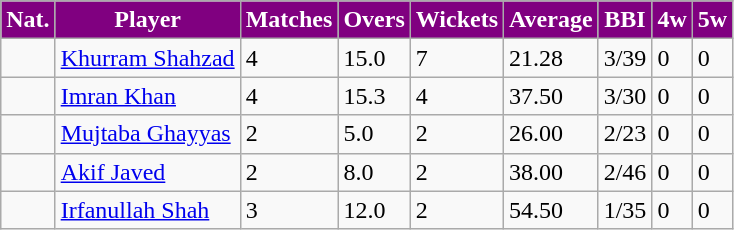<table class="wikitable sortable" style="font-size:100%">
<tr>
<th style="text-align:center; background:purple; color:white;">Nat.</th>
<th style="text-align:center; background:purple; color:white;">Player</th>
<th style="text-align:center; background:purple; color:white;">Matches</th>
<th style="text-align:center; background:purple; color:white;">Overs</th>
<th style="text-align:center; background:purple; color:white;">Wickets</th>
<th style="text-align:center; background:purple; color:white;">Average</th>
<th style="text-align:center; background:purple; color:white;">BBI</th>
<th style="text-align:center; background:purple; color:white;">4w</th>
<th style="text-align:center; background:purple; color:white;">5w</th>
</tr>
<tr>
<td></td>
<td><a href='#'>Khurram Shahzad</a></td>
<td>4</td>
<td>15.0</td>
<td>7</td>
<td>21.28</td>
<td>3/39</td>
<td>0</td>
<td>0</td>
</tr>
<tr>
<td></td>
<td><a href='#'>Imran Khan</a></td>
<td>4</td>
<td>15.3</td>
<td>4</td>
<td>37.50</td>
<td>3/30</td>
<td>0</td>
<td>0</td>
</tr>
<tr>
<td></td>
<td><a href='#'>Mujtaba Ghayyas</a></td>
<td>2</td>
<td>5.0</td>
<td>2</td>
<td>26.00</td>
<td>2/23</td>
<td>0</td>
<td>0</td>
</tr>
<tr>
<td></td>
<td><a href='#'>Akif Javed</a></td>
<td>2</td>
<td>8.0</td>
<td>2</td>
<td>38.00</td>
<td>2/46</td>
<td>0</td>
<td>0</td>
</tr>
<tr>
<td></td>
<td><a href='#'>Irfanullah Shah</a></td>
<td>3</td>
<td>12.0</td>
<td>2</td>
<td>54.50</td>
<td>1/35</td>
<td>0</td>
<td>0</td>
</tr>
</table>
